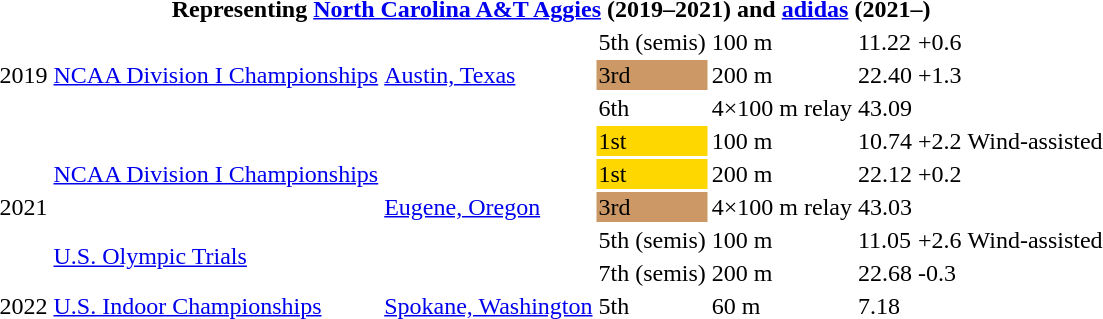<table>
<tr>
<th colspan=8>Representing <a href='#'>North Carolina A&T Aggies</a> (2019–2021) and <a href='#'>adidas</a> (2021–)</th>
</tr>
<tr>
<td rowspan=3>2019</td>
<td rowspan=3><a href='#'>NCAA Division I Championships</a></td>
<td rowspan=3><a href='#'>Austin, Texas</a></td>
<td>5th (semis)</td>
<td>100 m</td>
<td>11.22</td>
<td>+0.6</td>
<td></td>
</tr>
<tr>
<td bgcolor=cc9966>3rd</td>
<td>200 m</td>
<td>22.40</td>
<td>+1.3</td>
<td></td>
</tr>
<tr>
<td>6th</td>
<td>4×100 m relay</td>
<td>43.09</td>
<td></td>
<td></td>
</tr>
<tr>
<td rowspan=5>2021</td>
<td rowspan=3><a href='#'>NCAA Division I Championships</a></td>
<td rowspan=5><a href='#'>Eugene, Oregon</a></td>
<td bgcolor=gold>1st</td>
<td>100 m</td>
<td>10.74 </td>
<td>+2.2</td>
<td>Wind-assisted</td>
</tr>
<tr>
<td bgcolor=gold>1st</td>
<td>200 m</td>
<td>22.12</td>
<td>+0.2</td>
<td></td>
</tr>
<tr>
<td bgcolor=cc9966>3rd</td>
<td data-sort-value="1600 relay">4×100 m relay</td>
<td>43.03</td>
<td></td>
<td></td>
</tr>
<tr>
<td rowspan=2><a href='#'>U.S. Olympic Trials</a></td>
<td>5th (semis)</td>
<td>100 m</td>
<td>11.05 </td>
<td>+2.6</td>
<td>Wind-assisted</td>
</tr>
<tr>
<td>7th (semis)</td>
<td>200 m</td>
<td>22.68</td>
<td>-0.3</td>
<td></td>
</tr>
<tr>
<td>2022</td>
<td><a href='#'>U.S. Indoor Championships</a></td>
<td><a href='#'>Spokane, Washington</a></td>
<td>5th</td>
<td>60 m</td>
<td>7.18</td>
<td></td>
<td></td>
</tr>
</table>
